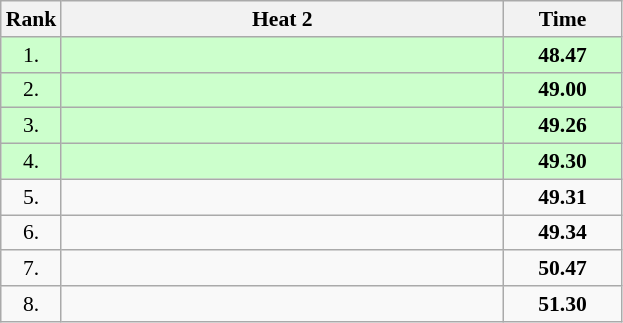<table class="wikitable" style="border-collapse: collapse; font-size: 90%;">
<tr>
<th>Rank</th>
<th style="width: 20em">Heat 2</th>
<th style="width: 5em">Time</th>
</tr>
<tr style="background:#ccffcc;">
<td align="center">1.</td>
<td></td>
<td align="center"><strong>48.47</strong></td>
</tr>
<tr style="background:#ccffcc;">
<td align="center">2.</td>
<td></td>
<td align="center"><strong>49.00</strong></td>
</tr>
<tr style="background:#ccffcc;">
<td align="center">3.</td>
<td></td>
<td align="center"><strong>49.26</strong></td>
</tr>
<tr style="background:#ccffcc;">
<td align="center">4.</td>
<td></td>
<td align="center"><strong>49.30</strong></td>
</tr>
<tr>
<td align="center">5.</td>
<td></td>
<td align="center"><strong>49.31</strong></td>
</tr>
<tr>
<td align="center">6.</td>
<td></td>
<td align="center"><strong>49.34</strong></td>
</tr>
<tr>
<td align="center">7.</td>
<td></td>
<td align="center"><strong>50.47</strong></td>
</tr>
<tr>
<td align="center">8.</td>
<td></td>
<td align="center"><strong>51.30</strong></td>
</tr>
</table>
